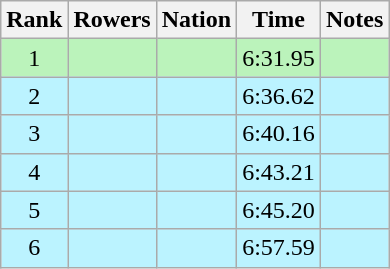<table class="wikitable sortable" style="text-align:center">
<tr>
<th>Rank</th>
<th>Rowers</th>
<th>Nation</th>
<th>Time</th>
<th>Notes</th>
</tr>
<tr bgcolor=bbf3bb>
<td>1</td>
<td align=left data-sort-value="Dobre, Dănuț"></td>
<td align=left></td>
<td>6:31.95</td>
<td></td>
</tr>
<tr bgcolor=bbf3ff>
<td>2</td>
<td align=left data-sort-value="Belleghem, Wim Van"></td>
<td align=left></td>
<td>6:36.62</td>
<td></td>
</tr>
<tr bgcolor=bbf3ff>
<td>3</td>
<td align=left data-sort-value="Bausback, Kurt"></td>
<td align=left></td>
<td>6:40.16</td>
<td></td>
</tr>
<tr bgcolor=bbf3ff>
<td>4</td>
<td align=left data-sort-value="Vyrvich, Valery"></td>
<td align=left></td>
<td>6:43.21</td>
<td></td>
</tr>
<tr bgcolor=bbf3ff>
<td>5</td>
<td align=left data-sort-value="Carvalho, Ricardo de"></td>
<td align=left></td>
<td>6:45.20</td>
<td></td>
</tr>
<tr bgcolor=bbf3ff>
<td>6</td>
<td align=left data-sort-value="Dickison, Don"></td>
<td align=left></td>
<td>6:57.59</td>
<td></td>
</tr>
</table>
